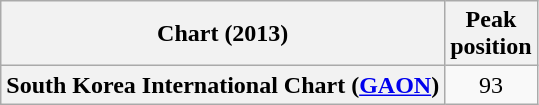<table class="wikitable plainrowheaders" style="text-align:center">
<tr>
<th scope="col">Chart (2013)</th>
<th scope="col">Peak<br> position</th>
</tr>
<tr>
<th scope="row">South Korea International Chart (<a href='#'>GAON</a>)</th>
<td>93</td>
</tr>
</table>
